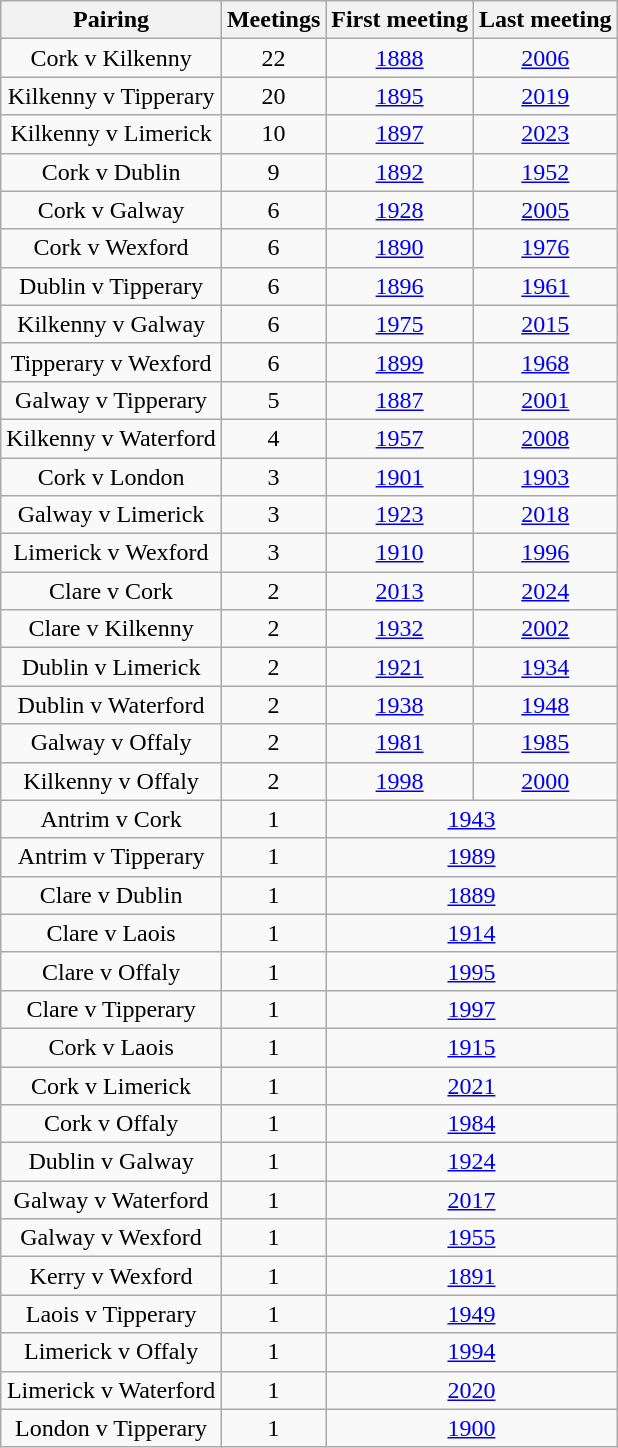<table class="wikitable sortable" style="text-align:center;">
<tr>
<th>Pairing</th>
<th>Meetings</th>
<th>First meeting</th>
<th>Last meeting</th>
</tr>
<tr>
<td>Cork v Kilkenny</td>
<td>22</td>
<td><a href='#'>1888</a></td>
<td><a href='#'>2006</a></td>
</tr>
<tr>
<td>Kilkenny v Tipperary</td>
<td>20</td>
<td><a href='#'>1895</a></td>
<td><a href='#'>2019</a></td>
</tr>
<tr>
<td>Kilkenny v Limerick</td>
<td>10</td>
<td><a href='#'>1897</a></td>
<td><a href='#'>2023</a></td>
</tr>
<tr>
<td>Cork v Dublin</td>
<td>9</td>
<td><a href='#'>1892</a></td>
<td><a href='#'>1952</a></td>
</tr>
<tr>
<td>Cork v Galway</td>
<td>6</td>
<td><a href='#'>1928</a></td>
<td><a href='#'>2005</a></td>
</tr>
<tr>
<td>Cork v Wexford</td>
<td>6</td>
<td><a href='#'>1890</a></td>
<td><a href='#'>1976</a></td>
</tr>
<tr>
<td>Dublin v Tipperary</td>
<td>6</td>
<td><a href='#'>1896</a></td>
<td><a href='#'>1961</a></td>
</tr>
<tr>
<td>Kilkenny v Galway</td>
<td>6</td>
<td><a href='#'>1975</a></td>
<td><a href='#'>2015</a></td>
</tr>
<tr>
<td>Tipperary v Wexford</td>
<td>6</td>
<td><a href='#'>1899</a></td>
<td><a href='#'>1968</a></td>
</tr>
<tr>
<td>Galway v Tipperary</td>
<td>5</td>
<td><a href='#'>1887</a></td>
<td><a href='#'>2001</a></td>
</tr>
<tr>
<td>Kilkenny v Waterford</td>
<td>4</td>
<td><a href='#'>1957</a></td>
<td><a href='#'>2008</a></td>
</tr>
<tr>
<td>Cork v London</td>
<td>3</td>
<td><a href='#'>1901</a></td>
<td><a href='#'>1903</a></td>
</tr>
<tr>
<td>Galway v Limerick</td>
<td>3</td>
<td><a href='#'>1923</a></td>
<td><a href='#'>2018</a></td>
</tr>
<tr>
<td>Limerick v Wexford</td>
<td>3</td>
<td><a href='#'>1910</a></td>
<td><a href='#'>1996</a></td>
</tr>
<tr>
<td>Clare v Cork</td>
<td>2</td>
<td><a href='#'>2013</a></td>
<td><a href='#'>2024</a></td>
</tr>
<tr>
<td>Clare v Kilkenny</td>
<td>2</td>
<td><a href='#'>1932</a></td>
<td><a href='#'>2002</a></td>
</tr>
<tr>
<td>Dublin v Limerick</td>
<td>2</td>
<td><a href='#'>1921</a></td>
<td><a href='#'>1934</a></td>
</tr>
<tr>
<td>Dublin v Waterford</td>
<td>2</td>
<td><a href='#'>1938</a></td>
<td><a href='#'>1948</a></td>
</tr>
<tr>
<td>Galway v Offaly</td>
<td>2</td>
<td><a href='#'>1981</a></td>
<td><a href='#'>1985</a></td>
</tr>
<tr>
<td>Kilkenny v Offaly</td>
<td>2</td>
<td><a href='#'>1998</a></td>
<td><a href='#'>2000</a></td>
</tr>
<tr>
<td>Antrim v Cork</td>
<td>1</td>
<td colspan="2"><a href='#'>1943</a></td>
</tr>
<tr>
<td>Antrim v Tipperary</td>
<td>1</td>
<td colspan="2"><a href='#'>1989</a></td>
</tr>
<tr>
<td>Clare v Dublin</td>
<td>1</td>
<td colspan="2"><a href='#'>1889</a></td>
</tr>
<tr>
<td>Clare v Laois</td>
<td>1</td>
<td colspan="2"><a href='#'>1914</a></td>
</tr>
<tr>
<td>Clare v Offaly</td>
<td>1</td>
<td colspan="2"><a href='#'>1995</a></td>
</tr>
<tr>
<td>Clare v Tipperary</td>
<td>1</td>
<td colspan="2"><a href='#'>1997</a></td>
</tr>
<tr>
<td>Cork v Laois</td>
<td>1</td>
<td colspan="2"><a href='#'>1915</a></td>
</tr>
<tr>
<td>Cork v Limerick</td>
<td>1</td>
<td colspan="2"><a href='#'>2021</a></td>
</tr>
<tr>
<td>Cork v Offaly</td>
<td>1</td>
<td colspan="2"><a href='#'>1984</a></td>
</tr>
<tr>
<td>Dublin v Galway</td>
<td>1</td>
<td colspan="2"><a href='#'>1924</a></td>
</tr>
<tr>
<td>Galway v Waterford</td>
<td>1</td>
<td colspan="2"><a href='#'>2017</a></td>
</tr>
<tr>
<td>Galway v Wexford</td>
<td>1</td>
<td colspan="2"><a href='#'>1955</a></td>
</tr>
<tr>
<td>Kerry v Wexford</td>
<td>1</td>
<td colspan="2"><a href='#'>1891</a></td>
</tr>
<tr>
<td>Laois v Tipperary</td>
<td>1</td>
<td colspan="2"><a href='#'>1949</a></td>
</tr>
<tr>
<td>Limerick v Offaly</td>
<td>1</td>
<td colspan="2"><a href='#'>1994</a></td>
</tr>
<tr>
<td>Limerick v Waterford</td>
<td>1</td>
<td colspan="2"><a href='#'>2020</a></td>
</tr>
<tr>
<td>London v Tipperary</td>
<td>1</td>
<td colspan="2"><a href='#'>1900</a></td>
</tr>
</table>
